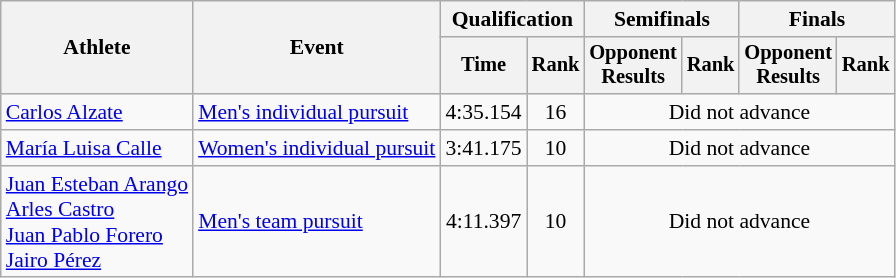<table class=wikitable style="font-size:90%">
<tr>
<th rowspan="2">Athlete</th>
<th rowspan="2">Event</th>
<th colspan="2">Qualification</th>
<th colspan="2">Semifinals</th>
<th colspan="2">Finals</th>
</tr>
<tr style="font-size:95%">
<th>Time</th>
<th>Rank</th>
<th>Opponent<br>Results</th>
<th>Rank</th>
<th>Opponent<br>Results</th>
<th>Rank</th>
</tr>
<tr align=center>
<td align=left><a href='#'>Carlos Alzate</a></td>
<td align=left><a href='#'>Men's individual pursuit</a></td>
<td>4:35.154</td>
<td>16</td>
<td colspan=4>Did not advance</td>
</tr>
<tr align=center>
<td align=left><a href='#'>María Luisa Calle</a></td>
<td align=left><a href='#'>Women's individual pursuit</a></td>
<td>3:41.175</td>
<td>10</td>
<td colspan=4>Did not advance</td>
</tr>
<tr align=center>
<td align=left><a href='#'>Juan Esteban Arango</a><br><a href='#'>Arles Castro</a><br><a href='#'>Juan Pablo Forero</a><br><a href='#'>Jairo Pérez</a></td>
<td align=left><a href='#'>Men's team pursuit</a></td>
<td>4:11.397</td>
<td>10</td>
<td colspan=4>Did not advance</td>
</tr>
</table>
